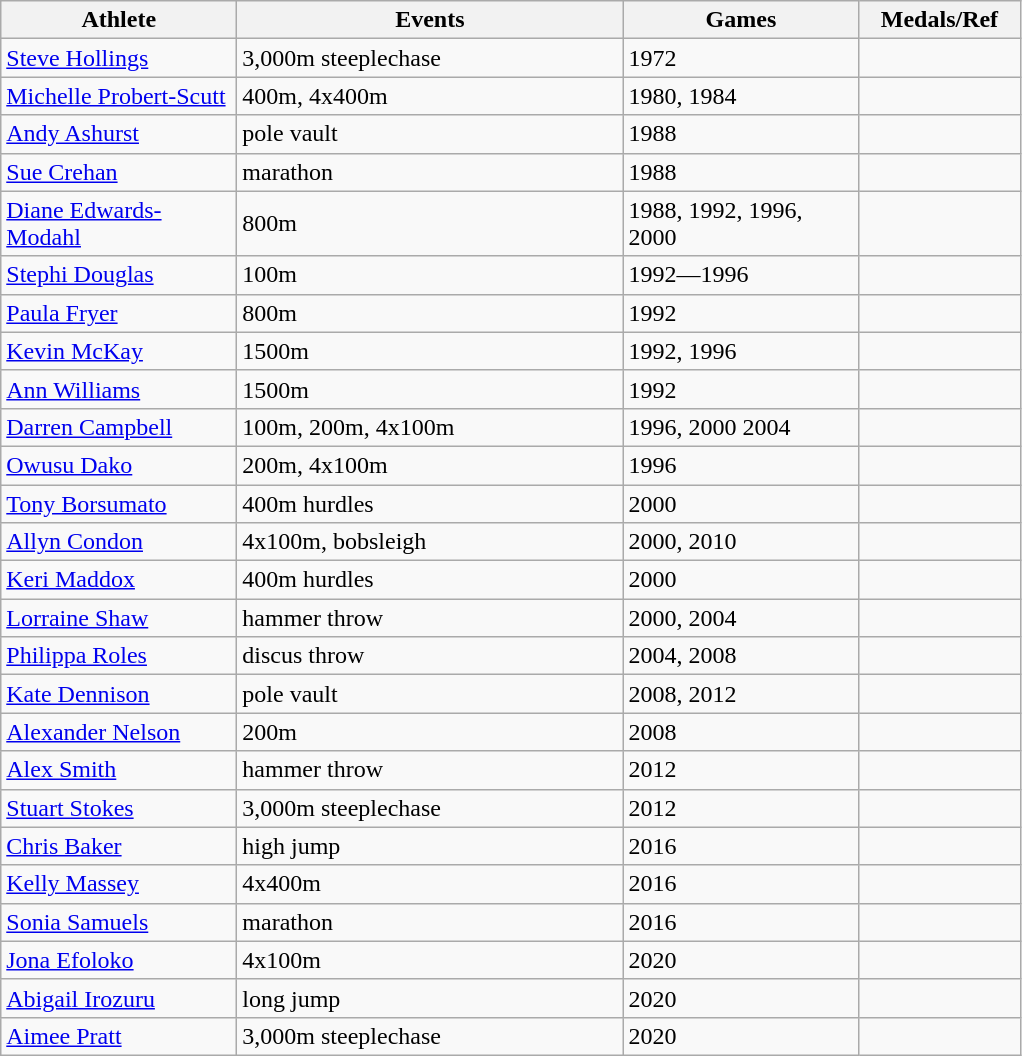<table class="wikitable">
<tr>
<th width=150>Athlete</th>
<th width=250>Events</th>
<th width=150>Games</th>
<th width=100>Medals/Ref</th>
</tr>
<tr>
<td><a href='#'>Steve Hollings</a></td>
<td>3,000m steeplechase</td>
<td>1972</td>
<td></td>
</tr>
<tr>
<td><a href='#'>Michelle Probert-Scutt</a></td>
<td>400m, 4x400m</td>
<td>1980, 1984</td>
<td></td>
</tr>
<tr>
<td><a href='#'>Andy Ashurst</a></td>
<td>pole vault</td>
<td>1988</td>
<td></td>
</tr>
<tr>
<td><a href='#'>Sue Crehan</a></td>
<td>marathon</td>
<td>1988</td>
<td></td>
</tr>
<tr>
<td><a href='#'>Diane Edwards-Modahl</a></td>
<td>800m</td>
<td>1988, 1992, 1996, 2000</td>
<td></td>
</tr>
<tr>
<td><a href='#'>Stephi Douglas</a></td>
<td>100m</td>
<td>1992—1996</td>
<td></td>
</tr>
<tr>
<td><a href='#'>Paula Fryer</a></td>
<td>800m</td>
<td>1992</td>
<td></td>
</tr>
<tr>
<td><a href='#'>Kevin McKay</a></td>
<td>1500m</td>
<td>1992, 1996</td>
<td></td>
</tr>
<tr>
<td><a href='#'>Ann Williams</a></td>
<td>1500m</td>
<td>1992</td>
<td></td>
</tr>
<tr>
<td><a href='#'>Darren Campbell</a></td>
<td>100m, 200m, 4x100m</td>
<td>1996, 2000 2004</td>
<td></td>
</tr>
<tr>
<td><a href='#'>Owusu Dako</a></td>
<td>200m, 4x100m</td>
<td>1996</td>
<td></td>
</tr>
<tr>
<td><a href='#'>Tony Borsumato</a></td>
<td>400m hurdles</td>
<td>2000</td>
<td></td>
</tr>
<tr>
<td><a href='#'>Allyn Condon</a></td>
<td>4x100m, bobsleigh</td>
<td>2000, 2010</td>
<td></td>
</tr>
<tr>
<td><a href='#'>Keri Maddox</a></td>
<td>400m hurdles</td>
<td>2000</td>
<td></td>
</tr>
<tr>
<td><a href='#'>Lorraine Shaw</a></td>
<td>hammer throw</td>
<td>2000, 2004</td>
<td></td>
</tr>
<tr>
<td><a href='#'>Philippa Roles</a></td>
<td>discus throw</td>
<td>2004, 2008</td>
<td></td>
</tr>
<tr>
<td><a href='#'>Kate Dennison</a></td>
<td>pole vault</td>
<td>2008, 2012</td>
<td></td>
</tr>
<tr>
<td><a href='#'>Alexander Nelson</a></td>
<td>200m</td>
<td>2008</td>
<td></td>
</tr>
<tr>
<td><a href='#'>Alex Smith</a></td>
<td>hammer throw</td>
<td>2012</td>
<td></td>
</tr>
<tr>
<td><a href='#'>Stuart Stokes</a></td>
<td>3,000m steeplechase</td>
<td>2012</td>
<td></td>
</tr>
<tr>
<td><a href='#'>Chris Baker</a></td>
<td>high jump</td>
<td>2016</td>
<td></td>
</tr>
<tr>
<td><a href='#'>Kelly Massey</a></td>
<td>4x400m</td>
<td>2016</td>
<td></td>
</tr>
<tr>
<td><a href='#'>Sonia Samuels</a></td>
<td>marathon</td>
<td>2016</td>
<td></td>
</tr>
<tr>
<td><a href='#'>Jona Efoloko</a></td>
<td>4x100m</td>
<td>2020</td>
<td></td>
</tr>
<tr>
<td><a href='#'>Abigail Irozuru</a></td>
<td>long jump</td>
<td>2020</td>
<td></td>
</tr>
<tr>
<td><a href='#'>Aimee Pratt</a></td>
<td>3,000m steeplechase</td>
<td>2020</td>
<td></td>
</tr>
</table>
